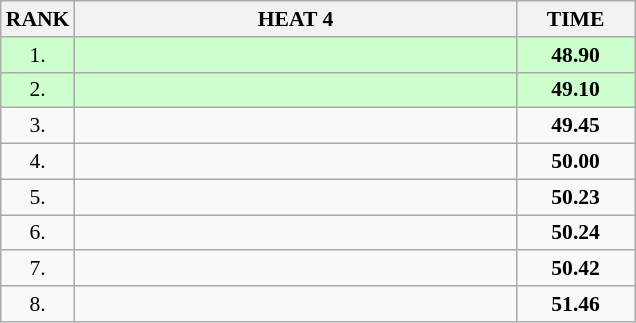<table class="wikitable" style="border-collapse: collapse; font-size: 90%;">
<tr>
<th>RANK</th>
<th style="width: 20em">HEAT 4</th>
<th style="width: 5em">TIME</th>
</tr>
<tr style="background:#ccffcc;">
<td align="center">1.</td>
<td></td>
<td align="center"><strong>48.90</strong></td>
</tr>
<tr style="background:#ccffcc;">
<td align="center">2.</td>
<td></td>
<td align="center"><strong>49.10</strong></td>
</tr>
<tr>
<td align="center">3.</td>
<td></td>
<td align="center"><strong>49.45</strong></td>
</tr>
<tr>
<td align="center">4.</td>
<td></td>
<td align="center"><strong>50.00</strong></td>
</tr>
<tr>
<td align="center">5.</td>
<td></td>
<td align="center"><strong>50.23</strong></td>
</tr>
<tr>
<td align="center">6.</td>
<td></td>
<td align="center"><strong>50.24</strong></td>
</tr>
<tr>
<td align="center">7.</td>
<td></td>
<td align="center"><strong>50.42</strong></td>
</tr>
<tr>
<td align="center">8.</td>
<td></td>
<td align="center"><strong>51.46</strong></td>
</tr>
</table>
